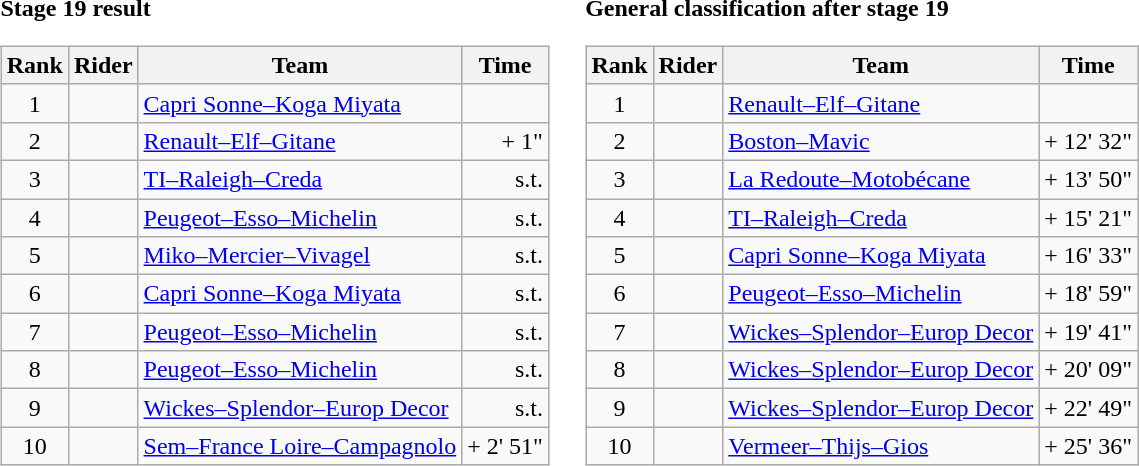<table>
<tr>
<td><strong>Stage 19 result</strong><br><table class="wikitable">
<tr>
<th scope="col">Rank</th>
<th scope="col">Rider</th>
<th scope="col">Team</th>
<th scope="col">Time</th>
</tr>
<tr>
<td style="text-align:center;">1</td>
<td></td>
<td><a href='#'>Capri Sonne–Koga Miyata</a></td>
<td style="text-align:right;"></td>
</tr>
<tr>
<td style="text-align:center;">2</td>
<td> </td>
<td><a href='#'>Renault–Elf–Gitane</a></td>
<td style="text-align:right;">+ 1"</td>
</tr>
<tr>
<td style="text-align:center;">3</td>
<td></td>
<td><a href='#'>TI–Raleigh–Creda</a></td>
<td style="text-align:right;">s.t.</td>
</tr>
<tr>
<td style="text-align:center;">4</td>
<td></td>
<td><a href='#'>Peugeot–Esso–Michelin</a></td>
<td style="text-align:right;">s.t.</td>
</tr>
<tr>
<td style="text-align:center;">5</td>
<td></td>
<td><a href='#'>Miko–Mercier–Vivagel</a></td>
<td style="text-align:right;">s.t.</td>
</tr>
<tr>
<td style="text-align:center;">6</td>
<td></td>
<td><a href='#'>Capri Sonne–Koga Miyata</a></td>
<td style="text-align:right;">s.t.</td>
</tr>
<tr>
<td style="text-align:center;">7</td>
<td></td>
<td><a href='#'>Peugeot–Esso–Michelin</a></td>
<td style="text-align:right;">s.t.</td>
</tr>
<tr>
<td style="text-align:center;">8</td>
<td></td>
<td><a href='#'>Peugeot–Esso–Michelin</a></td>
<td style="text-align:right;">s.t.</td>
</tr>
<tr>
<td style="text-align:center;">9</td>
<td></td>
<td><a href='#'>Wickes–Splendor–Europ Decor</a></td>
<td style="text-align:right;">s.t.</td>
</tr>
<tr>
<td style="text-align:center;">10</td>
<td></td>
<td><a href='#'>Sem–France Loire–Campagnolo</a></td>
<td style="text-align:right;">+ 2' 51"</td>
</tr>
</table>
</td>
<td></td>
<td><strong>General classification after stage 19</strong><br><table class="wikitable">
<tr>
<th scope="col">Rank</th>
<th scope="col">Rider</th>
<th scope="col">Team</th>
<th scope="col">Time</th>
</tr>
<tr>
<td style="text-align:center;">1</td>
<td> </td>
<td><a href='#'>Renault–Elf–Gitane</a></td>
<td style="text-align:right;"></td>
</tr>
<tr>
<td style="text-align:center;">2</td>
<td></td>
<td><a href='#'>Boston–Mavic</a></td>
<td style="text-align:right;">+ 12' 32"</td>
</tr>
<tr>
<td style="text-align:center;">3</td>
<td></td>
<td><a href='#'>La Redoute–Motobécane</a></td>
<td style="text-align:right;">+ 13' 50"</td>
</tr>
<tr>
<td style="text-align:center;">4</td>
<td></td>
<td><a href='#'>TI–Raleigh–Creda</a></td>
<td style="text-align:right;">+ 15' 21"</td>
</tr>
<tr>
<td style="text-align:center;">5</td>
<td></td>
<td><a href='#'>Capri Sonne–Koga Miyata</a></td>
<td style="text-align:right;">+ 16' 33"</td>
</tr>
<tr>
<td style="text-align:center;">6</td>
<td></td>
<td><a href='#'>Peugeot–Esso–Michelin</a></td>
<td style="text-align:right;">+ 18' 59"</td>
</tr>
<tr>
<td style="text-align:center;">7</td>
<td></td>
<td><a href='#'>Wickes–Splendor–Europ Decor</a></td>
<td style="text-align:right;">+ 19' 41"</td>
</tr>
<tr>
<td style="text-align:center;">8</td>
<td></td>
<td><a href='#'>Wickes–Splendor–Europ Decor</a></td>
<td style="text-align:right;">+ 20' 09"</td>
</tr>
<tr>
<td style="text-align:center;">9</td>
<td></td>
<td><a href='#'>Wickes–Splendor–Europ Decor</a></td>
<td style="text-align:right;">+ 22' 49"</td>
</tr>
<tr>
<td style="text-align:center;">10</td>
<td></td>
<td><a href='#'>Vermeer–Thijs–Gios</a></td>
<td style="text-align:right;">+ 25' 36"</td>
</tr>
</table>
</td>
</tr>
</table>
